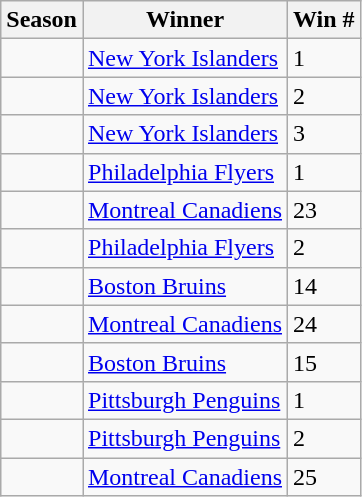<table class="wikitable">
<tr>
<th>Season</th>
<th>Winner</th>
<th>Win #</th>
</tr>
<tr>
<td></td>
<td><a href='#'>New York Islanders</a> </td>
<td>1</td>
</tr>
<tr>
<td></td>
<td><a href='#'>New York Islanders</a> </td>
<td>2</td>
</tr>
<tr>
<td></td>
<td><a href='#'>New York Islanders</a></td>
<td>3</td>
</tr>
<tr>
<td></td>
<td><a href='#'>Philadelphia Flyers</a></td>
<td>1</td>
</tr>
<tr>
<td></td>
<td><a href='#'>Montreal Canadiens</a> </td>
<td>23</td>
</tr>
<tr>
<td></td>
<td><a href='#'>Philadelphia Flyers</a></td>
<td>2</td>
</tr>
<tr>
<td></td>
<td><a href='#'>Boston Bruins</a></td>
<td>14</td>
</tr>
<tr>
<td></td>
<td><a href='#'>Montreal Canadiens</a></td>
<td>24</td>
</tr>
<tr>
<td></td>
<td><a href='#'>Boston Bruins</a></td>
<td>15</td>
</tr>
<tr>
<td></td>
<td><a href='#'>Pittsburgh Penguins</a> </td>
<td>1</td>
</tr>
<tr>
<td></td>
<td><a href='#'>Pittsburgh Penguins</a> </td>
<td>2</td>
</tr>
<tr>
<td></td>
<td><a href='#'>Montreal Canadiens</a> </td>
<td>25</td>
</tr>
</table>
